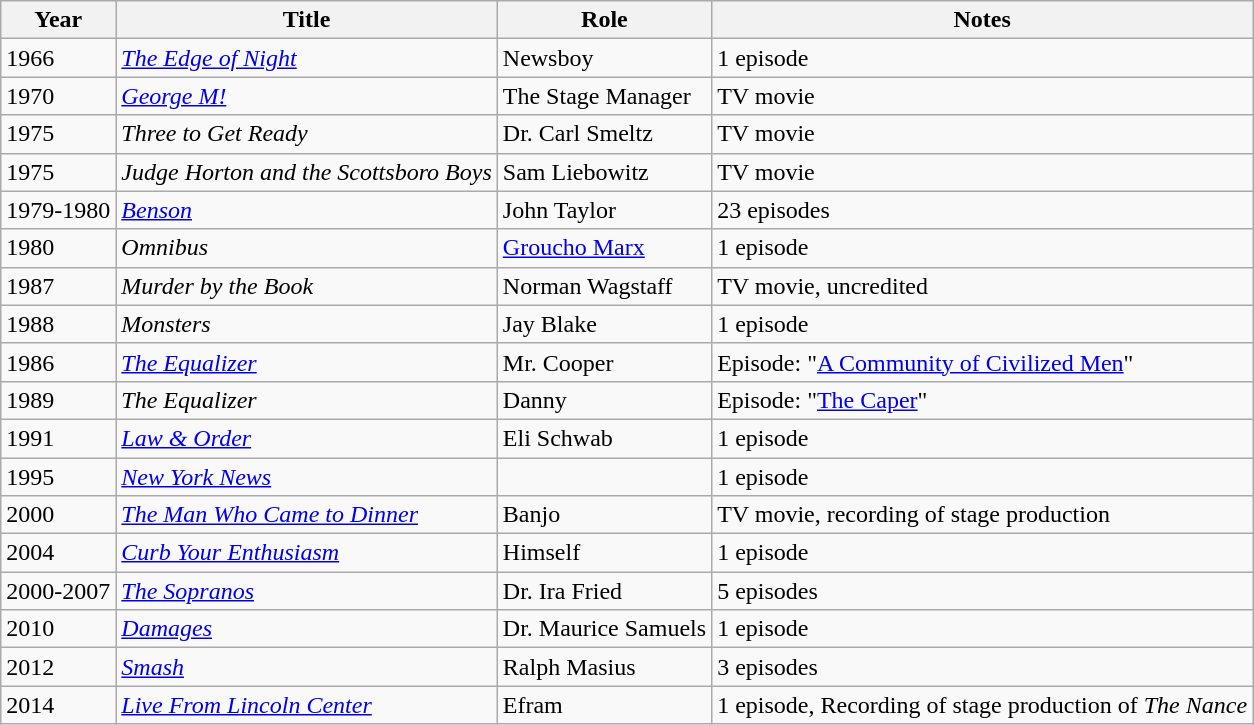<table class="wikitable plainrowheaders sortable">
<tr>
<th scope="col">Year</th>
<th scope="col">Title</th>
<th scope="col">Role</th>
<th class="unsortable">Notes</th>
</tr>
<tr>
<td>1966</td>
<td><em><a href='#'>The Edge of Night</a></em></td>
<td>Newsboy</td>
<td>1 episode</td>
</tr>
<tr>
<td>1970</td>
<td><em><a href='#'>George M!</a></em></td>
<td>The Stage Manager</td>
<td>TV movie</td>
</tr>
<tr>
<td>1975</td>
<td><em>Three to Get Ready</em></td>
<td>Dr. Carl Smeltz</td>
<td>TV movie</td>
</tr>
<tr>
<td>1975</td>
<td><em>Judge Horton and the Scottsboro Boys</em></td>
<td>Sam Liebowitz</td>
<td>TV movie</td>
</tr>
<tr>
<td>1979-1980</td>
<td><em><a href='#'>Benson</a></em></td>
<td>John Taylor</td>
<td>23 episodes</td>
</tr>
<tr>
<td>1980</td>
<td><em>Omnibus</em></td>
<td><a href='#'>Groucho Marx</a></td>
<td>1 episode</td>
</tr>
<tr>
<td>1987</td>
<td><em>Murder by the Book</em></td>
<td>Norman Wagstaff</td>
<td>TV movie, uncredited</td>
</tr>
<tr>
<td>1988</td>
<td><em>Monsters</em></td>
<td>Jay Blake</td>
<td>1 episode</td>
</tr>
<tr>
<td>1986</td>
<td><em><a href='#'>The Equalizer</a></em></td>
<td>Mr. Cooper</td>
<td>Episode: "<a href='#'>A Community of Civilized Men</a>"</td>
</tr>
<tr>
<td>1989</td>
<td><em>The Equalizer</em></td>
<td>Danny</td>
<td>Episode: "<a href='#'>The Caper</a>"</td>
</tr>
<tr>
<td>1991</td>
<td><em><a href='#'>Law & Order</a></em></td>
<td>Eli Schwab</td>
<td>1 episode</td>
</tr>
<tr>
<td>1995</td>
<td><em><a href='#'>New York News</a></em></td>
<td></td>
<td>1 episode</td>
</tr>
<tr>
<td>2000</td>
<td><em><a href='#'>The Man Who Came to Dinner</a></em></td>
<td>Banjo</td>
<td>TV movie, recording of stage production</td>
</tr>
<tr>
<td>2004</td>
<td><em><a href='#'>Curb Your Enthusiasm</a></em></td>
<td>Himself</td>
<td>1 episode</td>
</tr>
<tr>
<td>2000-2007</td>
<td><em><a href='#'>The Sopranos</a></em></td>
<td>Dr. Ira Fried</td>
<td>5 episodes</td>
</tr>
<tr>
<td>2010</td>
<td><em><a href='#'>Damages</a></em></td>
<td>Dr. Maurice Samuels</td>
<td>1 episode</td>
</tr>
<tr>
<td>2012</td>
<td><em><a href='#'>Smash</a></em></td>
<td>Ralph Masius</td>
<td>3 episodes</td>
</tr>
<tr>
<td>2014</td>
<td><em><a href='#'>Live From Lincoln Center</a></em></td>
<td>Efram</td>
<td>1 episode, Recording of stage production of <em>The Nance</em></td>
</tr>
</table>
